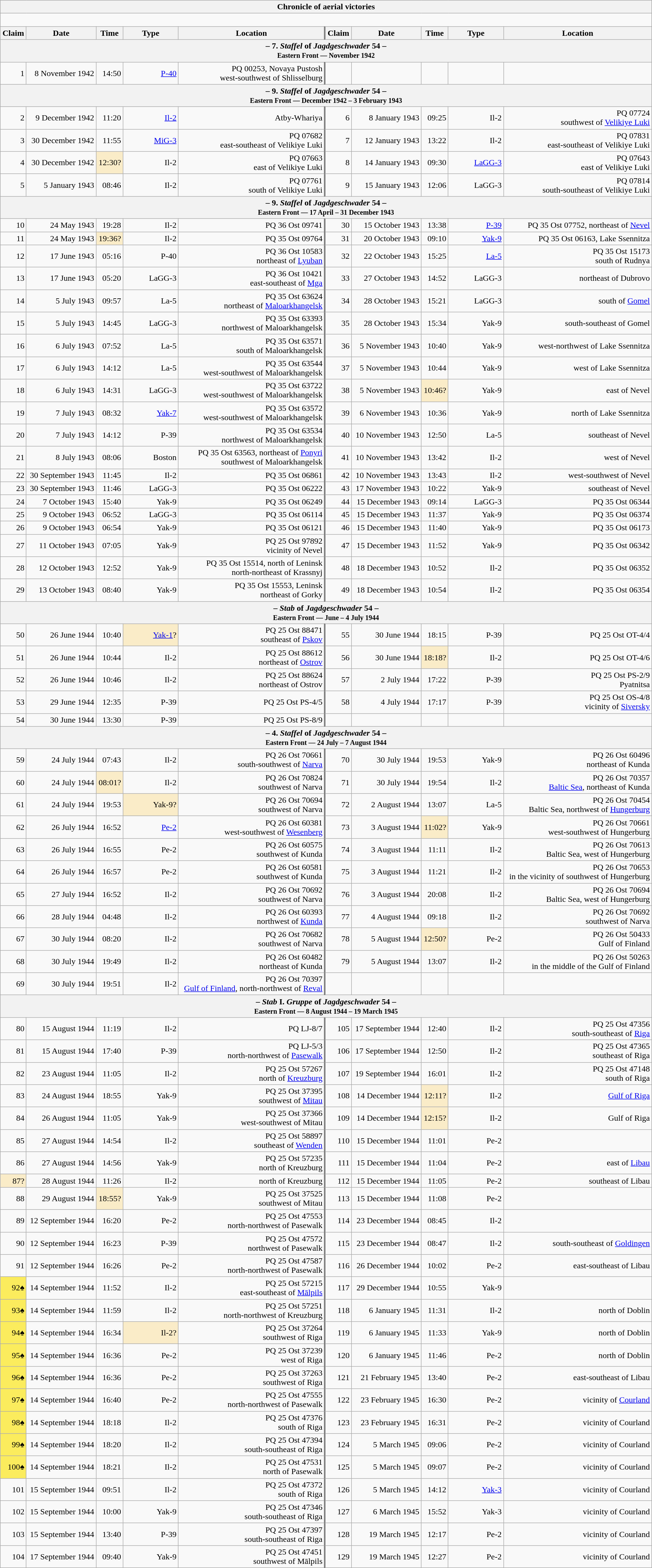<table class="wikitable plainrowheaders collapsible" style="margin-left: auto; margin-right: auto; border: none; text-align:right; width: 100%;">
<tr>
<th colspan="10">Chronicle of aerial victories</th>
</tr>
<tr>
<td colspan="10" style="text-align: left;"><br>
</td>
</tr>
<tr>
<th scope="col">Claim</th>
<th scope="col">Date</th>
<th scope="col">Time</th>
<th scope="col" width="100px">Type</th>
<th scope="col">Location</th>
<th scope="col" style="border-left: 3px solid grey;">Claim</th>
<th scope="col">Date</th>
<th scope="col">Time</th>
<th scope="col" width="100px">Type</th>
<th scope="col">Location</th>
</tr>
<tr>
<th colspan="10">– 7. <em>Staffel</em> of <em>Jagdgeschwader</em> 54 –<br><small>Eastern Front — November 1942</small></th>
</tr>
<tr>
<td>1</td>
<td>8 November 1942</td>
<td>14:50</td>
<td><a href='#'>P-40</a></td>
<td>PQ 00253, Novaya Pustosh<br> west-southwest of Shlisselburg</td>
<td style="border-left: 3px solid gray;"></td>
<td></td>
<td></td>
<td></td>
<td></td>
</tr>
<tr>
<th colspan="10">– 9. <em>Staffel</em> of <em>Jagdgeschwader</em> 54 –<br><small>Eastern Front — December 1942 – 3 February 1943</small></th>
</tr>
<tr>
<td>2</td>
<td>9 December 1942</td>
<td>11:20</td>
<td><a href='#'>Il-2</a></td>
<td>Atby-Whariya</td>
<td style="border-left: 3px solid gray;">6</td>
<td>8 January 1943</td>
<td>09:25</td>
<td>Il-2</td>
<td>PQ 07724<br> southwest of <a href='#'>Velikiye Luki</a></td>
</tr>
<tr>
<td>3</td>
<td>30 December 1942</td>
<td>11:55</td>
<td><a href='#'>MiG-3</a></td>
<td>PQ 07682<br> east-southeast of Velikiye Luki</td>
<td style="border-left: 3px solid gray;">7</td>
<td>12 January 1943</td>
<td>13:22</td>
<td>Il-2</td>
<td>PQ 07831<br> east-southeast of Velikiye Luki</td>
</tr>
<tr>
<td>4</td>
<td>30 December 1942</td>
<td style="background:#faecc8">12:30?</td>
<td>Il-2</td>
<td>PQ 07663<br> east of Velikiye Luki</td>
<td style="border-left: 3px solid gray;">8</td>
<td>14 January 1943</td>
<td>09:30</td>
<td><a href='#'>LaGG-3</a></td>
<td>PQ 07643<br> east of Velikiye Luki</td>
</tr>
<tr>
<td>5</td>
<td>5 January 1943</td>
<td>08:46</td>
<td>Il-2</td>
<td>PQ 07761<br> south of Velikiye Luki</td>
<td style="border-left: 3px solid gray;">9</td>
<td>15 January 1943</td>
<td>12:06</td>
<td>LaGG-3</td>
<td>PQ 07814<br> south-southeast of Velikiye Luki</td>
</tr>
<tr>
<th colspan="10">– 9. <em>Staffel</em> of <em>Jagdgeschwader</em> 54 –<br><small>Eastern Front — 17 April – 31 December 1943</small></th>
</tr>
<tr>
<td>10</td>
<td>24 May 1943</td>
<td>19:28</td>
<td>Il-2</td>
<td>PQ 36 Ost 09741</td>
<td style="border-left: 3px solid gray;">30</td>
<td>15 October 1943</td>
<td>13:38</td>
<td><a href='#'>P-39</a></td>
<td>PQ 35 Ost 07752, northeast of <a href='#'>Nevel</a></td>
</tr>
<tr>
<td>11</td>
<td>24 May 1943</td>
<td style="background:#faecc8">19:36?</td>
<td>Il-2</td>
<td>PQ 35 Ost 09764</td>
<td style="border-left: 3px solid gray;">31</td>
<td>20 October 1943</td>
<td>09:10</td>
<td><a href='#'>Yak-9</a></td>
<td>PQ 35 Ost 06163, Lake Ssennitza</td>
</tr>
<tr>
<td>12</td>
<td>17 June 1943</td>
<td>05:16</td>
<td>P-40</td>
<td>PQ 36 Ost 10583<br> northeast of <a href='#'>Lyuban</a></td>
<td style="border-left: 3px solid gray;">32</td>
<td>22 October 1943</td>
<td>15:25</td>
<td><a href='#'>La-5</a></td>
<td>PQ 35 Ost 15173<br> south of Rudnya</td>
</tr>
<tr>
<td>13</td>
<td>17 June 1943</td>
<td>05:20</td>
<td>LaGG-3</td>
<td>PQ 36 Ost 10421<br> east-southeast of <a href='#'>Mga</a></td>
<td style="border-left: 3px solid gray;">33</td>
<td>27 October 1943</td>
<td>14:52</td>
<td>LaGG-3</td>
<td>northeast of Dubrovo</td>
</tr>
<tr>
<td>14</td>
<td>5 July 1943</td>
<td>09:57</td>
<td>La-5</td>
<td>PQ 35 Ost 63624<br> northeast of <a href='#'>Maloarkhangelsk</a></td>
<td style="border-left: 3px solid gray;">34</td>
<td>28 October 1943</td>
<td>15:21</td>
<td>LaGG-3</td>
<td>south of <a href='#'>Gomel</a></td>
</tr>
<tr>
<td>15</td>
<td>5 July 1943</td>
<td>14:45</td>
<td>LaGG-3</td>
<td>PQ 35 Ost 63393<br> northwest of Maloarkhangelsk</td>
<td style="border-left: 3px solid gray;">35</td>
<td>28 October 1943</td>
<td>15:34</td>
<td>Yak-9</td>
<td>south-southeast of Gomel</td>
</tr>
<tr>
<td>16</td>
<td>6 July 1943</td>
<td>07:52</td>
<td>La-5</td>
<td>PQ 35 Ost 63571<br> south of Maloarkhangelsk</td>
<td style="border-left: 3px solid gray;">36</td>
<td>5 November 1943</td>
<td>10:40</td>
<td>Yak-9</td>
<td>west-northwest of Lake Ssennitza</td>
</tr>
<tr>
<td>17</td>
<td>6 July 1943</td>
<td>14:12</td>
<td>La-5</td>
<td>PQ 35 Ost 63544<br> west-southwest of Maloarkhangelsk</td>
<td style="border-left: 3px solid gray;">37</td>
<td>5 November 1943</td>
<td>10:44</td>
<td>Yak-9</td>
<td>west of Lake Ssennitza</td>
</tr>
<tr>
<td>18</td>
<td>6 July 1943</td>
<td>14:31</td>
<td>LaGG-3</td>
<td>PQ 35 Ost 63722<br> west-southwest of Maloarkhangelsk</td>
<td style="border-left: 3px solid gray;">38</td>
<td>5 November 1943</td>
<td style="background:#faecc8">10:46?</td>
<td>Yak-9</td>
<td>east of Nevel</td>
</tr>
<tr>
<td>19</td>
<td>7 July 1943</td>
<td>08:32</td>
<td><a href='#'>Yak-7</a></td>
<td>PQ 35 Ost 63572<br> west-southwest of Maloarkhangelsk</td>
<td style="border-left: 3px solid gray;">39</td>
<td>6 November 1943</td>
<td>10:36</td>
<td>Yak-9</td>
<td>north of Lake Ssennitza</td>
</tr>
<tr>
<td>20</td>
<td>7 July 1943</td>
<td>14:12</td>
<td>P-39</td>
<td>PQ 35 Ost 63534<br> northwest of Maloarkhangelsk</td>
<td style="border-left: 3px solid gray;">40</td>
<td>10 November 1943</td>
<td>12:50</td>
<td>La-5</td>
<td>southeast of Nevel</td>
</tr>
<tr>
<td>21</td>
<td>8 July 1943</td>
<td>08:06</td>
<td>Boston</td>
<td>PQ 35 Ost 63563, northeast of <a href='#'>Ponyri</a><br> southwest of Maloarkhangelsk</td>
<td style="border-left: 3px solid gray;">41</td>
<td>10 November 1943</td>
<td>13:42</td>
<td>Il-2</td>
<td>west of Nevel</td>
</tr>
<tr>
<td>22</td>
<td>30 September 1943</td>
<td>11:45</td>
<td>Il-2</td>
<td>PQ 35 Ost 06861</td>
<td style="border-left: 3px solid gray;">42</td>
<td>10 November 1943</td>
<td>13:43</td>
<td>Il-2</td>
<td>west-southwest of Nevel</td>
</tr>
<tr>
<td>23</td>
<td>30 September 1943</td>
<td>11:46</td>
<td>LaGG-3</td>
<td>PQ 35 Ost 06222</td>
<td style="border-left: 3px solid gray;">43</td>
<td>17 November 1943</td>
<td>10:22</td>
<td>Yak-9</td>
<td>southeast of Nevel</td>
</tr>
<tr>
<td>24</td>
<td>7 October 1943</td>
<td>15:40</td>
<td>Yak-9</td>
<td>PQ 35 Ost 06249</td>
<td style="border-left: 3px solid gray;">44</td>
<td>15 December 1943</td>
<td>09:14</td>
<td>LaGG-3</td>
<td>PQ 35 Ost 06344</td>
</tr>
<tr>
<td>25</td>
<td>9 October 1943</td>
<td>06:52</td>
<td>LaGG-3</td>
<td>PQ 35 Ost 06114</td>
<td style="border-left: 3px solid gray;">45</td>
<td>15 December 1943</td>
<td>11:37</td>
<td>Yak-9</td>
<td>PQ 35 Ost 06374</td>
</tr>
<tr>
<td>26</td>
<td>9 October 1943</td>
<td>06:54</td>
<td>Yak-9</td>
<td>PQ 35 Ost 06121</td>
<td style="border-left: 3px solid gray;">46</td>
<td>15 December 1943</td>
<td>11:40</td>
<td>Yak-9</td>
<td>PQ 35 Ost 06173</td>
</tr>
<tr>
<td>27</td>
<td>11 October 1943</td>
<td>07:05</td>
<td>Yak-9</td>
<td>PQ 25 Ost 97892<br>vicinity of Nevel</td>
<td style="border-left: 3px solid gray;">47</td>
<td>15 December 1943</td>
<td>11:52</td>
<td>Yak-9</td>
<td>PQ 35 Ost 06342</td>
</tr>
<tr>
<td>28</td>
<td>12 October 1943</td>
<td>12:52</td>
<td>Yak-9</td>
<td>PQ 35 Ost 15514, north of Leninsk<br> north-northeast of Krassnyj</td>
<td style="border-left: 3px solid gray;">48</td>
<td>18 December 1943</td>
<td>10:52</td>
<td>Il-2</td>
<td>PQ 35 Ost 06352</td>
</tr>
<tr>
<td>29</td>
<td>13 October 1943</td>
<td>08:40</td>
<td>Yak-9</td>
<td>PQ 35 Ost 15553, Leninsk<br> northeast of Gorky</td>
<td style="border-left: 3px solid gray;">49</td>
<td>18 December 1943</td>
<td>10:54</td>
<td>Il-2</td>
<td>PQ 35 Ost 06354</td>
</tr>
<tr>
<th colspan="10">– <em>Stab</em> of <em>Jagdgeschwader</em> 54 –<br><small>Eastern Front — June – 4 July 1944</small></th>
</tr>
<tr>
<td>50</td>
<td>26 June 1944</td>
<td>10:40</td>
<td style="background:#faecc8"><a href='#'>Yak-1</a>?</td>
<td>PQ 25 Ost 88471<br> southeast of <a href='#'>Pskov</a></td>
<td style="border-left: 3px solid gray;">55</td>
<td>30 June 1944</td>
<td>18:15</td>
<td>P-39</td>
<td>PQ 25 Ost OT-4/4</td>
</tr>
<tr>
<td>51</td>
<td>26 June 1944</td>
<td>10:44</td>
<td>Il-2</td>
<td>PQ 25 Ost 88612<br> northeast of <a href='#'>Ostrov</a></td>
<td style="border-left: 3px solid gray;">56</td>
<td>30 June 1944</td>
<td style="background:#faecc8">18:18?</td>
<td>Il-2</td>
<td>PQ 25 Ost OT-4/6</td>
</tr>
<tr>
<td>52</td>
<td>26 June 1944</td>
<td>10:46</td>
<td>Il-2</td>
<td>PQ 25 Ost 88624<br> northeast of Ostrov</td>
<td style="border-left: 3px solid gray;">57</td>
<td>2 July 1944</td>
<td>17:22</td>
<td>P-39</td>
<td>PQ 25 Ost PS-2/9<br>Pyatnitsa</td>
</tr>
<tr>
<td>53</td>
<td>29 June 1944</td>
<td>12:35</td>
<td>P-39</td>
<td>PQ 25 Ost PS-4/5</td>
<td style="border-left: 3px solid gray;">58</td>
<td>4 July 1944</td>
<td>17:17</td>
<td>P-39</td>
<td>PQ 25 Ost OS-4/8<br>vicinity of <a href='#'>Siversky</a></td>
</tr>
<tr>
<td>54</td>
<td>30 June 1944</td>
<td>13:30</td>
<td>P-39</td>
<td>PQ 25 Ost PS-8/9</td>
<td style="border-left: 3px solid gray;"></td>
<td></td>
<td></td>
<td></td>
<td></td>
</tr>
<tr>
<th colspan="10">– 4. <em>Staffel</em> of <em>Jagdgeschwader</em> 54 –<br><small>Eastern Front — 24 July – 7 August 1944</small></th>
</tr>
<tr>
<td>59</td>
<td>24 July 1944</td>
<td>07:43</td>
<td>Il-2</td>
<td>PQ 26 Ost 70661<br> south-southwest of <a href='#'>Narva</a></td>
<td style="border-left: 3px solid gray;">70</td>
<td>30 July 1944</td>
<td>19:53</td>
<td>Yak-9</td>
<td>PQ 26 Ost 60496<br>northeast of Kunda</td>
</tr>
<tr>
<td>60</td>
<td>24 July 1944</td>
<td style="background:#faecc8">08:01?</td>
<td>Il-2</td>
<td>PQ 26 Ost 70824<br> southwest of Narva</td>
<td style="border-left: 3px solid gray;">71</td>
<td>30 July 1944</td>
<td>19:54</td>
<td>Il-2</td>
<td>PQ 26 Ost 70357<br><a href='#'>Baltic Sea</a>,  northeast of Kunda</td>
</tr>
<tr>
<td>61</td>
<td>24 July 1944</td>
<td>19:53</td>
<td style="background:#faecc8">Yak-9?</td>
<td>PQ 26 Ost 70694<br> southwest of Narva</td>
<td style="border-left: 3px solid gray;">72</td>
<td>2 August 1944</td>
<td>13:07</td>
<td>La-5</td>
<td>PQ 26 Ost 70454<br>Baltic Sea,  northwest of <a href='#'>Hungerburg</a></td>
</tr>
<tr>
<td>62</td>
<td>26 July 1944</td>
<td>16:52</td>
<td><a href='#'>Pe-2</a></td>
<td>PQ 26 Ost 60381<br> west-southwest of <a href='#'>Wesenberg</a></td>
<td style="border-left: 3px solid gray;">73</td>
<td>3 August 1944</td>
<td style="background:#faecc8">11:02?</td>
<td>Yak-9</td>
<td>PQ 26 Ost 70661<br> west-southwest of Hungerburg</td>
</tr>
<tr>
<td>63</td>
<td>26 July 1944</td>
<td>16:55</td>
<td>Pe-2</td>
<td>PQ 26 Ost 60575<br>southwest of Kunda</td>
<td style="border-left: 3px solid gray;">74</td>
<td>3 August 1944</td>
<td>11:11</td>
<td>Il-2</td>
<td>PQ 26 Ost 70613<br>Baltic Sea,  west of Hungerburg</td>
</tr>
<tr>
<td>64</td>
<td>26 July 1944</td>
<td>16:57</td>
<td>Pe-2</td>
<td>PQ 26 Ost 60581<br>southwest of Kunda</td>
<td style="border-left: 3px solid gray;">75</td>
<td>3 August 1944</td>
<td>11:21</td>
<td>Il-2</td>
<td>PQ 26 Ost 70653<br>in the vicinity of  southwest of Hungerburg</td>
</tr>
<tr>
<td>65</td>
<td>27 July 1944</td>
<td>16:52</td>
<td>Il-2</td>
<td>PQ 26 Ost 70692<br> southwest of Narva</td>
<td style="border-left: 3px solid gray;">76</td>
<td>3 August 1944</td>
<td>20:08</td>
<td>Il-2</td>
<td>PQ 26 Ost 70694<br>Baltic Sea,  west of Hungerburg</td>
</tr>
<tr>
<td>66</td>
<td>28 July 1944</td>
<td>04:48</td>
<td>Il-2</td>
<td>PQ 26 Ost 60393<br>northwest of <a href='#'>Kunda</a></td>
<td style="border-left: 3px solid gray;">77</td>
<td>4 August 1944</td>
<td>09:18</td>
<td>Il-2</td>
<td>PQ 26 Ost 70692<br> southwest of Narva</td>
</tr>
<tr>
<td>67</td>
<td>30 July 1944</td>
<td>08:20</td>
<td>Il-2</td>
<td>PQ 26 Ost 70682<br> southwest of Narva</td>
<td style="border-left: 3px solid gray;">78</td>
<td>5 August 1944</td>
<td style="background:#faecc8">12:50?</td>
<td>Pe-2</td>
<td>PQ 26 Ost 50433<br>Gulf of Finland</td>
</tr>
<tr>
<td>68</td>
<td>30 July 1944</td>
<td>19:49</td>
<td>Il-2</td>
<td>PQ 26 Ost 60482<br>northeast of Kunda</td>
<td style="border-left: 3px solid gray;">79</td>
<td>5 August 1944</td>
<td>13:07</td>
<td>Il-2</td>
<td>PQ 26 Ost 50263<br>in the middle of the Gulf of Finland</td>
</tr>
<tr>
<td>69</td>
<td>30 July 1944</td>
<td>19:51</td>
<td>Il-2</td>
<td>PQ 26 Ost 70397<br><a href='#'>Gulf of Finland</a>, north-northwest of <a href='#'>Reval</a></td>
<td style="border-left: 3px solid gray;"></td>
<td></td>
<td></td>
<td></td>
<td></td>
</tr>
<tr>
<th colspan="10">– <em>Stab</em> I. <em>Gruppe</em> of <em>Jagdgeschwader</em> 54 –<br><small>Eastern Front — 8 August 1944 – 19 March 1945</small></th>
</tr>
<tr>
<td>80</td>
<td>15 August 1944</td>
<td>11:19</td>
<td>Il-2</td>
<td>PQ LJ-8/7</td>
<td style="border-left: 3px solid gray;">105</td>
<td>17 September 1944</td>
<td>12:40</td>
<td>Il-2</td>
<td>PQ 25 Ost 47356<br> south-southeast of <a href='#'>Riga</a></td>
</tr>
<tr>
<td>81</td>
<td>15 August 1944</td>
<td>17:40</td>
<td>P-39</td>
<td>PQ LJ-5/3<br> north-northwest of <a href='#'>Pasewalk</a></td>
<td style="border-left: 3px solid gray;">106</td>
<td>17 September 1944</td>
<td>12:50</td>
<td>Il-2</td>
<td>PQ 25 Ost 47365<br> southeast of Riga</td>
</tr>
<tr>
<td>82</td>
<td>23 August 1944</td>
<td>11:05</td>
<td>Il-2</td>
<td>PQ 25 Ost 57267<br> north of <a href='#'>Kreuzburg</a></td>
<td style="border-left: 3px solid gray;">107</td>
<td>19 September 1944</td>
<td>16:01</td>
<td>Il-2</td>
<td>PQ 25 Ost 47148<br> south of Riga</td>
</tr>
<tr>
<td>83</td>
<td>24 August 1944</td>
<td>18:55</td>
<td>Yak-9</td>
<td>PQ 25 Ost 37395<br> southwest of <a href='#'>Mitau</a></td>
<td style="border-left: 3px solid gray;">108</td>
<td>14 December 1944</td>
<td style="background:#faecc8">12:11?</td>
<td>Il-2</td>
<td><a href='#'>Gulf of Riga</a></td>
</tr>
<tr>
<td>84</td>
<td>26 August 1944</td>
<td>11:05</td>
<td>Yak-9</td>
<td>PQ 25 Ost 37366<br> west-southwest of Mitau</td>
<td style="border-left: 3px solid gray;">109</td>
<td>14 December 1944</td>
<td style="background:#faecc8">12:15?</td>
<td>Il-2</td>
<td>Gulf of Riga</td>
</tr>
<tr>
<td>85</td>
<td>27 August 1944</td>
<td>14:54</td>
<td>Il-2</td>
<td>PQ 25 Ost 58897<br> southeast of <a href='#'>Wenden</a></td>
<td style="border-left: 3px solid gray;">110</td>
<td>15 December 1944</td>
<td>11:01</td>
<td>Pe-2</td>
<td></td>
</tr>
<tr>
<td>86</td>
<td>27 August 1944</td>
<td>14:56</td>
<td>Yak-9</td>
<td>PQ 25 Ost 57235<br> north of Kreuzburg</td>
<td style="border-left: 3px solid gray;">111</td>
<td>15 December 1944</td>
<td>11:04</td>
<td>Pe-2</td>
<td> east of <a href='#'>Libau</a></td>
</tr>
<tr>
<td style="background:#faecc8">87?</td>
<td>28 August 1944</td>
<td>11:26</td>
<td>Il-2</td>
<td> north of Kreuzburg</td>
<td style="border-left: 3px solid gray;">112</td>
<td>15 December 1944</td>
<td>11:05</td>
<td>Pe-2</td>
<td> southeast of Libau</td>
</tr>
<tr>
<td>88</td>
<td>29 August 1944</td>
<td style="background:#faecc8">18:55?</td>
<td>Yak-9</td>
<td>PQ 25 Ost 37525<br> southwest of Mitau</td>
<td style="border-left: 3px solid gray;">113</td>
<td>15 December 1944</td>
<td>11:08</td>
<td>Pe-2</td>
<td></td>
</tr>
<tr>
<td>89</td>
<td>12 September 1944</td>
<td>16:20</td>
<td>Pe-2</td>
<td>PQ 25 Ost 47553<br> north-northwest of Pasewalk</td>
<td style="border-left: 3px solid gray;">114</td>
<td>23 December 1944</td>
<td>08:45</td>
<td>Il-2</td>
<td></td>
</tr>
<tr>
<td>90</td>
<td>12 September 1944</td>
<td>16:23</td>
<td>P-39</td>
<td>PQ 25 Ost 47572<br> northwest of Pasewalk</td>
<td style="border-left: 3px solid gray;">115</td>
<td>23 December 1944</td>
<td>08:47</td>
<td>Il-2</td>
<td> south-southeast of <a href='#'>Goldingen</a></td>
</tr>
<tr>
<td>91</td>
<td>12 September 1944</td>
<td>16:26</td>
<td>Pe-2</td>
<td>PQ 25 Ost 47587<br> north-northwest of Pasewalk</td>
<td style="border-left: 3px solid gray;">116</td>
<td>26 December 1944</td>
<td>10:02</td>
<td>Pe-2</td>
<td> east-southeast of Libau</td>
</tr>
<tr>
<td style="background:#fbec5d;">92♠</td>
<td>14 September 1944</td>
<td>11:52</td>
<td>Il-2</td>
<td>PQ 25 Ost 57215<br> east-southeast of <a href='#'>Mālpils</a></td>
<td style="border-left: 3px solid gray;">117</td>
<td>29 December 1944</td>
<td>10:55</td>
<td>Yak-9</td>
<td></td>
</tr>
<tr>
<td style="background:#fbec5d;">93♠</td>
<td>14 September 1944</td>
<td>11:59</td>
<td>Il-2</td>
<td>PQ 25 Ost 57251<br> north-northwest of Kreuzburg</td>
<td style="border-left: 3px solid gray;">118</td>
<td>6 January 1945</td>
<td>11:31</td>
<td>Il-2</td>
<td>north of Doblin</td>
</tr>
<tr>
<td style="background:#fbec5d;">94♠</td>
<td>14 September 1944</td>
<td>16:34</td>
<td style="background:#faecc8">Il-2?</td>
<td>PQ 25 Ost 37264<br> southwest of Riga</td>
<td style="border-left: 3px solid gray;">119</td>
<td>6 January 1945</td>
<td>11:33</td>
<td>Yak-9</td>
<td>north of Doblin</td>
</tr>
<tr>
<td style="background:#fbec5d;">95♠</td>
<td>14 September 1944</td>
<td>16:36</td>
<td>Pe-2</td>
<td>PQ 25 Ost 37239<br> west of Riga</td>
<td style="border-left: 3px solid gray;">120</td>
<td>6 January 1945</td>
<td>11:46</td>
<td>Pe-2</td>
<td>north of Doblin</td>
</tr>
<tr>
<td style="background:#fbec5d;">96♠</td>
<td>14 September 1944</td>
<td>16:36</td>
<td>Pe-2</td>
<td>PQ 25 Ost 37263<br> southwest of Riga</td>
<td style="border-left: 3px solid gray;">121</td>
<td>21 February 1945</td>
<td>13:40</td>
<td>Pe-2</td>
<td> east-southeast of Libau</td>
</tr>
<tr>
<td style="background:#fbec5d;">97♠</td>
<td>14 September 1944</td>
<td>16:40</td>
<td>Pe-2</td>
<td>PQ 25 Ost 47555<br> north-northwest of Pasewalk</td>
<td style="border-left: 3px solid gray;">122</td>
<td>23 February 1945</td>
<td>16:30</td>
<td>Pe-2</td>
<td>vicinity of <a href='#'>Courland</a></td>
</tr>
<tr>
<td style="background:#fbec5d;">98♠</td>
<td>14 September 1944</td>
<td>18:18</td>
<td>Il-2</td>
<td>PQ 25 Ost 47376<br> south of Riga</td>
<td style="border-left: 3px solid gray;">123</td>
<td>23 February 1945</td>
<td>16:31</td>
<td>Pe-2</td>
<td>vicinity of Courland</td>
</tr>
<tr>
<td style="background:#fbec5d;">99♠</td>
<td>14 September 1944</td>
<td>18:20</td>
<td>Il-2</td>
<td>PQ 25 Ost 47394<br> south-southeast of Riga</td>
<td style="border-left: 3px solid gray;">124</td>
<td>5 March 1945</td>
<td>09:06</td>
<td>Pe-2</td>
<td>vicinity of Courland</td>
</tr>
<tr>
<td style="background:#fbec5d;">100♠</td>
<td>14 September 1944</td>
<td>18:21</td>
<td>Il-2</td>
<td>PQ 25 Ost 47531<br> north of Pasewalk</td>
<td style="border-left: 3px solid gray;">125</td>
<td>5 March 1945</td>
<td>09:07</td>
<td>Pe-2</td>
<td>vicinity of Courland</td>
</tr>
<tr>
<td>101</td>
<td>15 September 1944</td>
<td>09:51</td>
<td>Il-2</td>
<td>PQ 25 Ost 47372<br> south of Riga</td>
<td style="border-left: 3px solid gray;">126</td>
<td>5 March 1945</td>
<td>14:12</td>
<td><a href='#'>Yak-3</a></td>
<td>vicinity of Courland</td>
</tr>
<tr>
<td>102</td>
<td>15 September 1944</td>
<td>10:00</td>
<td>Yak-9</td>
<td>PQ 25 Ost 47346<br> south-southeast of Riga</td>
<td style="border-left: 3px solid gray;">127</td>
<td>6 March 1945</td>
<td>15:52</td>
<td>Yak-3</td>
<td>vicinity of Courland</td>
</tr>
<tr>
<td>103</td>
<td>15 September 1944</td>
<td>13:40</td>
<td>P-39</td>
<td>PQ 25 Ost 47397<br> south-southeast of Riga</td>
<td style="border-left: 3px solid gray;">128</td>
<td>19 March 1945</td>
<td>12:17</td>
<td>Pe-2</td>
<td>vicinity of Courland</td>
</tr>
<tr>
<td>104</td>
<td>17 September 1944</td>
<td>09:40</td>
<td>Yak-9</td>
<td>PQ 25 Ost 47451<br> southwest of Mālpils</td>
<td style="border-left: 3px solid gray;">129</td>
<td>19 March 1945</td>
<td>12:27</td>
<td>Pe-2</td>
<td>vicinity of Courland</td>
</tr>
</table>
